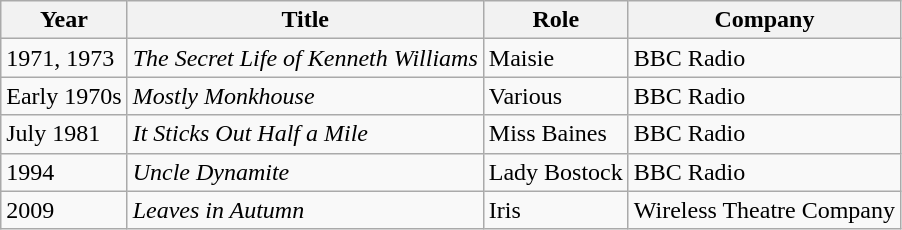<table class="wikitable">
<tr>
<th>Year</th>
<th>Title</th>
<th>Role</th>
<th>Company</th>
</tr>
<tr>
<td>1971, 1973</td>
<td><em>The Secret Life of Kenneth Williams</em></td>
<td>Maisie</td>
<td>BBC Radio</td>
</tr>
<tr>
<td>Early 1970s</td>
<td><em>Mostly Monkhouse</em></td>
<td>Various</td>
<td>BBC Radio</td>
</tr>
<tr>
<td>July 1981</td>
<td><em>It Sticks Out Half a Mile</em></td>
<td>Miss Baines</td>
<td>BBC Radio</td>
</tr>
<tr>
<td>1994</td>
<td><em>Uncle Dynamite</em></td>
<td>Lady Bostock</td>
<td>BBC Radio</td>
</tr>
<tr>
<td>2009</td>
<td><em>Leaves in Autumn</em></td>
<td>Iris</td>
<td>Wireless Theatre Company</td>
</tr>
</table>
